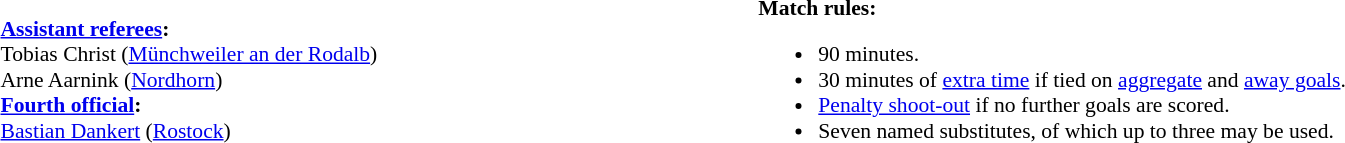<table style="width:100%; font-size:90%">
<tr>
<td><br><strong><a href='#'>Assistant referees</a>:</strong>
<br>Tobias Christ (<a href='#'>Münchweiler an der Rodalb</a>)
<br>Arne Aarnink (<a href='#'>Nordhorn</a>)
<br><strong><a href='#'>Fourth official</a>:</strong>
<br><a href='#'>Bastian Dankert</a> (<a href='#'>Rostock</a>)</td>
<td style="width:60%; vertical-align:top"><br><strong>Match rules:</strong><ul><li>90 minutes.</li><li>30 minutes of <a href='#'>extra time</a> if tied on <a href='#'>aggregate</a> and <a href='#'>away goals</a>.</li><li><a href='#'>Penalty shoot-out</a> if no further goals are scored.</li><li>Seven named substitutes, of which up to three may be used.</li></ul></td>
</tr>
</table>
